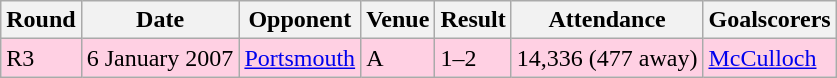<table class="wikitable">
<tr>
<th>Round</th>
<th>Date</th>
<th>Opponent</th>
<th>Venue</th>
<th>Result</th>
<th>Attendance</th>
<th>Goalscorers</th>
</tr>
<tr style="background-color: #ffd0e3;">
<td>R3</td>
<td>6 January 2007</td>
<td><a href='#'>Portsmouth</a></td>
<td>A</td>
<td>1–2</td>
<td>14,336 (477 away)</td>
<td><a href='#'>McCulloch</a></td>
</tr>
</table>
